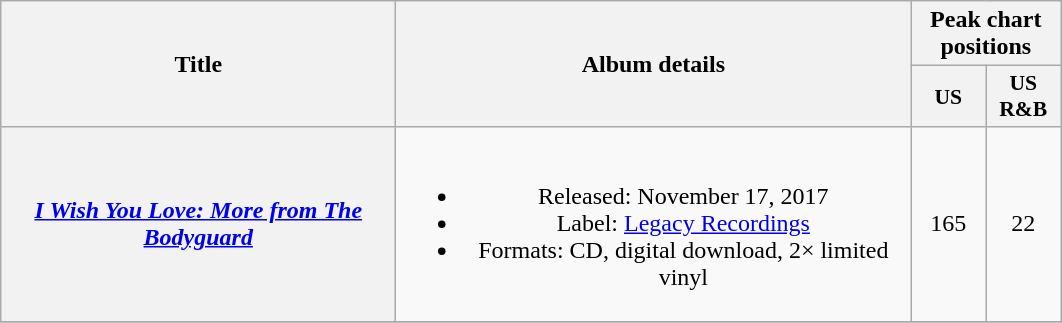<table class="wikitable plainrowheaders" style="text-align:center;">
<tr>
<th scope="col" rowspan="2" style="width:16em;">Title</th>
<th scope="col" rowspan="2" style="width:21em;">Album details</th>
<th scope="col" colspan="2">Peak chart positions</th>
</tr>
<tr>
<th scope="col" style="width:3em;font-size:90%;">US<br></th>
<th scope="col" style="width:3em;font-size:90%;">US R&B<br></th>
</tr>
<tr>
<th scope="row"><em><a href='#'>I Wish You Love: More from The Bodyguard</a></em></th>
<td><br><ul><li>Released: November 17, 2017</li><li>Label: <a href='#'>Legacy Recordings</a></li><li>Formats: CD, digital download, 2× limited vinyl</li></ul></td>
<td>165</td>
<td>22</td>
</tr>
<tr>
</tr>
</table>
